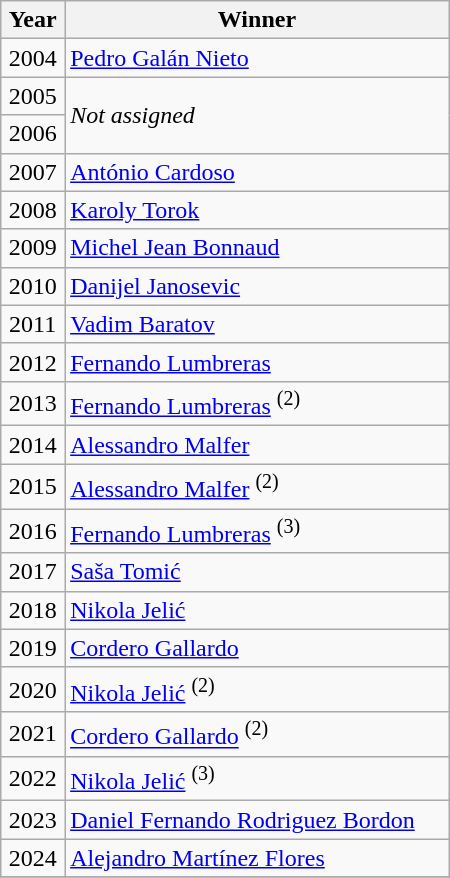<table class="wikitable" style="width:300px;">
<tr>
<th>Year</th>
<th>Winner</th>
</tr>
<tr>
<td align=center>2004</td>
<td> <a href='#'>Pedro Galán Nieto</a></td>
</tr>
<tr>
<td align=center>2005</td>
<td rowspan="2"><em>Not assigned</em></td>
</tr>
<tr>
<td align=center>2006</td>
</tr>
<tr>
<td align=center>2007</td>
<td> <a href='#'>António Cardoso</a></td>
</tr>
<tr>
<td align=center>2008</td>
<td> <a href='#'>Karoly Torok</a></td>
</tr>
<tr>
<td align=center>2009</td>
<td> <a href='#'>Michel Jean Bonnaud</a></td>
</tr>
<tr>
<td align=center>2010</td>
<td> <a href='#'>Danijel Janosevic</a></td>
</tr>
<tr>
<td align=center>2011</td>
<td> <a href='#'>Vadim Baratov</a></td>
</tr>
<tr>
<td align=center>2012</td>
<td> <a href='#'>Fernando Lumbreras</a></td>
</tr>
<tr>
<td align=center>2013</td>
<td> <a href='#'>Fernando Lumbreras</a> <sup>(2)</sup></td>
</tr>
<tr>
<td align=center>2014</td>
<td> <a href='#'>Alessandro Malfer</a></td>
</tr>
<tr>
<td align=center>2015</td>
<td> <a href='#'>Alessandro Malfer</a> <sup>(2)</sup></td>
</tr>
<tr>
<td align=center>2016</td>
<td> <a href='#'>Fernando Lumbreras</a> <sup>(3)</sup></td>
</tr>
<tr>
<td align=center>2017</td>
<td> <a href='#'>Saša Tomić</a></td>
</tr>
<tr>
<td align=center>2018</td>
<td> <a href='#'>Nikola Jelić</a></td>
</tr>
<tr>
<td align=center>2019</td>
<td> <a href='#'>Cordero Gallardo</a></td>
</tr>
<tr>
<td align=center>2020</td>
<td> <a href='#'>Nikola Jelić</a> <sup>(2)</sup></td>
</tr>
<tr>
<td align=center>2021</td>
<td> <a href='#'>Cordero Gallardo</a> <sup>(2)</sup></td>
</tr>
<tr>
<td align=center>2022</td>
<td> <a href='#'>Nikola Jelić</a> <sup>(3)</sup></td>
</tr>
<tr>
<td align=center>2023</td>
<td> <a href='#'>Daniel Fernando Rodriguez Bordon</a></td>
</tr>
<tr>
<td align=center>2024</td>
<td> <a href='#'>Alejandro Martínez Flores</a></td>
</tr>
<tr>
</tr>
</table>
